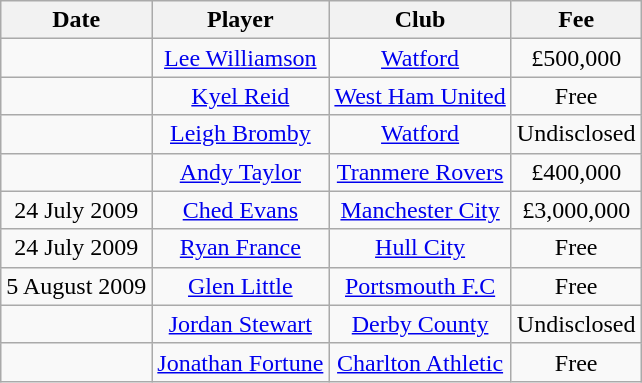<table class="wikitable" style="text-align: center">
<tr>
<th>Date</th>
<th>Player</th>
<th>Club</th>
<th>Fee</th>
</tr>
<tr>
<td></td>
<td><a href='#'>Lee Williamson</a></td>
<td><a href='#'>Watford</a></td>
<td>£500,000</td>
</tr>
<tr>
<td></td>
<td><a href='#'>Kyel Reid</a></td>
<td><a href='#'>West Ham United</a></td>
<td>Free</td>
</tr>
<tr>
<td></td>
<td><a href='#'>Leigh Bromby</a></td>
<td><a href='#'>Watford</a></td>
<td>Undisclosed</td>
</tr>
<tr>
<td></td>
<td><a href='#'>Andy Taylor</a></td>
<td><a href='#'>Tranmere Rovers</a></td>
<td>£400,000</td>
</tr>
<tr>
<td>24 July 2009</td>
<td><a href='#'>Ched Evans</a></td>
<td><a href='#'>Manchester City</a></td>
<td>£3,000,000</td>
</tr>
<tr>
<td>24 July 2009</td>
<td><a href='#'>Ryan France</a></td>
<td><a href='#'>Hull City</a></td>
<td>Free</td>
</tr>
<tr>
<td>5 August 2009</td>
<td><a href='#'>Glen Little</a></td>
<td><a href='#'>Portsmouth F.C</a></td>
<td>Free</td>
</tr>
<tr>
<td></td>
<td><a href='#'>Jordan Stewart</a></td>
<td><a href='#'>Derby County</a></td>
<td>Undisclosed</td>
</tr>
<tr>
<td></td>
<td><a href='#'>Jonathan Fortune</a></td>
<td><a href='#'>Charlton Athletic</a></td>
<td>Free</td>
</tr>
</table>
